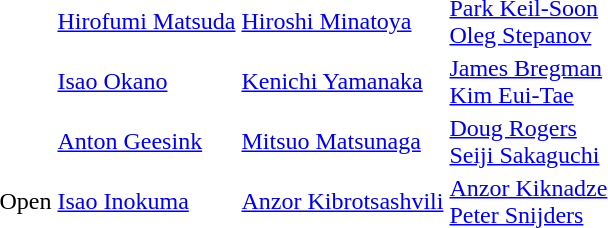<table>
<tr>
<td></td>
<td> <a href='#'>Hirofumi Matsuda</a></td>
<td> <a href='#'>Hiroshi Minatoya</a></td>
<td> <a href='#'>Park Keil-Soon</a> <br>  <a href='#'>Oleg Stepanov</a></td>
</tr>
<tr>
<td></td>
<td> <a href='#'>Isao Okano</a></td>
<td> <a href='#'>Kenichi Yamanaka</a></td>
<td> <a href='#'>James Bregman</a> <br>  <a href='#'>Kim Eui-Tae</a></td>
</tr>
<tr>
<td></td>
<td> <a href='#'>Anton Geesink</a></td>
<td> <a href='#'>Mitsuo Matsunaga</a></td>
<td> <a href='#'>Doug Rogers</a> <br>  <a href='#'>Seiji Sakaguchi</a></td>
</tr>
<tr>
<td>Open</td>
<td> <a href='#'>Isao Inokuma</a></td>
<td> <a href='#'>Anzor Kibrotsashvili</a></td>
<td> <a href='#'>Anzor Kiknadze</a> <br>  <a href='#'>Peter Snijders</a></td>
</tr>
</table>
